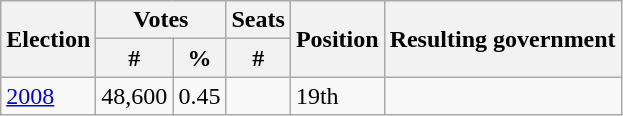<table class="wikitable">
<tr>
<th rowspan="2">Election</th>
<th colspan="2">Votes</th>
<th>Seats</th>
<th rowspan="2">Position</th>
<th rowspan="2">Resulting government</th>
</tr>
<tr>
<th>#</th>
<th>%</th>
<th>#</th>
</tr>
<tr>
<td><a href='#'>2008</a></td>
<td>48,600</td>
<td>0.45</td>
<td style="text-align:center;"></td>
<td>19th</td>
<td></td>
</tr>
</table>
